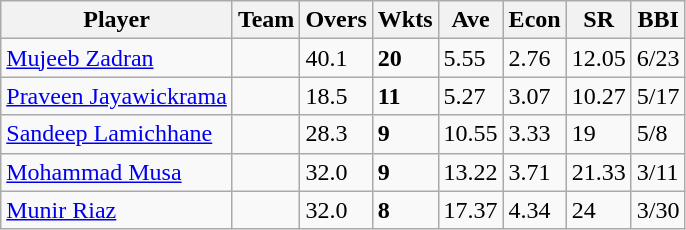<table class="wikitable sortable">
<tr>
<th>Player</th>
<th>Team</th>
<th>Overs</th>
<th>Wkts</th>
<th>Ave</th>
<th>Econ</th>
<th>SR</th>
<th>BBI</th>
</tr>
<tr>
<td><a href='#'>Mujeeb Zadran</a></td>
<td></td>
<td>40.1</td>
<td><strong>20</strong></td>
<td>5.55</td>
<td>2.76</td>
<td>12.05</td>
<td>6/23</td>
</tr>
<tr>
<td><a href='#'>Praveen Jayawickrama</a></td>
<td></td>
<td>18.5</td>
<td><strong>11</strong></td>
<td>5.27</td>
<td>3.07</td>
<td>10.27</td>
<td>5/17</td>
</tr>
<tr>
<td><a href='#'>Sandeep Lamichhane</a></td>
<td></td>
<td>28.3</td>
<td><strong>9</strong></td>
<td>10.55</td>
<td>3.33</td>
<td>19</td>
<td>5/8</td>
</tr>
<tr>
<td><a href='#'>Mohammad Musa</a></td>
<td></td>
<td>32.0</td>
<td><strong>9</strong></td>
<td>13.22</td>
<td>3.71</td>
<td>21.33</td>
<td>3/11</td>
</tr>
<tr>
<td><a href='#'>Munir Riaz</a></td>
<td></td>
<td>32.0</td>
<td><strong>8</strong></td>
<td>17.37</td>
<td>4.34</td>
<td>24</td>
<td>3/30</td>
</tr>
</table>
